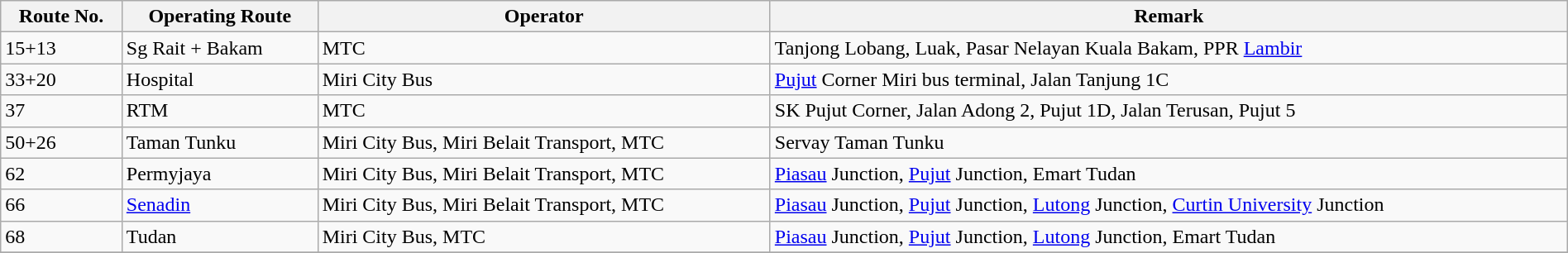<table class="wikitable"  style="width:100%; margin:auto;">
<tr>
<th>Route No.</th>
<th>Operating Route</th>
<th>Operator</th>
<th>Remark</th>
</tr>
<tr>
<td>15+13</td>
<td>Sg Rait + Bakam</td>
<td>MTC</td>
<td>Tanjong Lobang, Luak, Pasar Nelayan Kuala Bakam, PPR <a href='#'>Lambir</a></td>
</tr>
<tr>
<td>33+20</td>
<td>Hospital </td>
<td>Miri City Bus</td>
<td><a href='#'>Pujut</a> Corner Miri bus terminal, Jalan Tanjung 1C</td>
</tr>
<tr>
<td>37</td>
<td>RTM</td>
<td>MTC</td>
<td>SK Pujut Corner, Jalan Adong 2, Pujut 1D, Jalan Terusan, Pujut 5</td>
</tr>
<tr>
<td>50+26</td>
<td>Taman Tunku</td>
<td>Miri City Bus, Miri Belait Transport, MTC</td>
<td>Servay Taman Tunku</td>
</tr>
<tr>
<td>62</td>
<td>Permyjaya </td>
<td>Miri City Bus, Miri Belait Transport, MTC</td>
<td><a href='#'>Piasau</a> Junction, <a href='#'>Pujut</a> Junction, Emart Tudan</td>
</tr>
<tr>
<td>66</td>
<td><a href='#'>Senadin</a></td>
<td>Miri City Bus, Miri Belait Transport,  MTC</td>
<td><a href='#'>Piasau</a> Junction, <a href='#'>Pujut</a> Junction, <a href='#'>Lutong</a> Junction, <a href='#'>Curtin University</a> Junction</td>
</tr>
<tr>
<td>68</td>
<td>Tudan</td>
<td>Miri City Bus, MTC</td>
<td><a href='#'>Piasau</a> Junction, <a href='#'>Pujut</a> Junction, <a href='#'>Lutong</a> Junction, Emart Tudan</td>
</tr>
<tr>
</tr>
</table>
